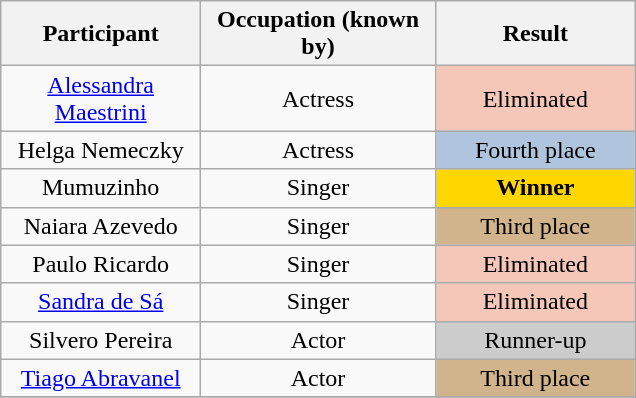<table class= "wikitable sortable" style="text-align: center; margin:auto; align: center">
<tr>
<th width=125>Participant</th>
<th width=150>Occupation (known by)</th>
<th width=125>Result</th>
</tr>
<tr>
<td><a href='#'>Alessandra Maestrini</a></td>
<td>Actress</td>
<td bgcolor=F4C7B8>Eliminated<br></td>
</tr>
<tr>
<td>Helga Nemeczky</td>
<td>Actress</td>
<td bgcolor=B0C4DE>Fourth place<br></td>
</tr>
<tr>
<td>Mumuzinho</td>
<td>Singer</td>
<td bgcolor=FFD700><strong>Winner</strong><br></td>
</tr>
<tr>
<td>Naiara Azevedo</td>
<td>Singer</td>
<td bgcolor=D2B48C>Third place<br></td>
</tr>
<tr>
<td>Paulo Ricardo</td>
<td>Singer</td>
<td bgcolor=F4C7B8>Eliminated<br></td>
</tr>
<tr>
<td><a href='#'>Sandra de Sá</a></td>
<td>Singer</td>
<td bgcolor=F4C7B8>Eliminated<br></td>
</tr>
<tr>
<td>Silvero Pereira</td>
<td>Actor</td>
<td bgcolor=CCCCCC>Runner-up<br></td>
</tr>
<tr>
<td><a href='#'>Tiago Abravanel</a></td>
<td>Actor</td>
<td bgcolor=D2B48C>Third place<br></td>
</tr>
<tr>
</tr>
</table>
